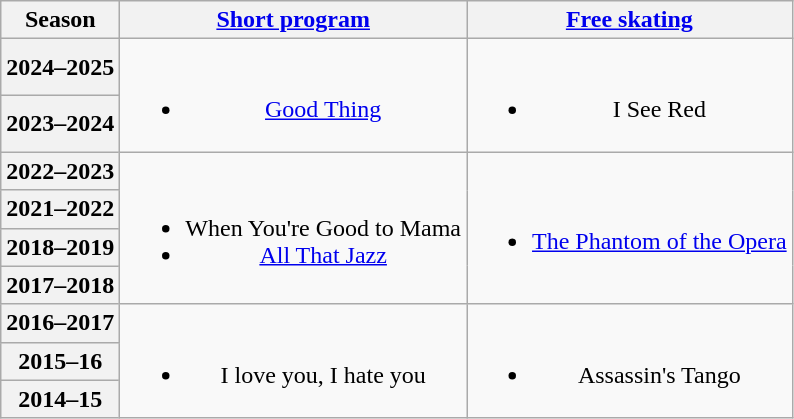<table class="wikitable" style="text-align:center">
<tr>
<th>Season</th>
<th><a href='#'>Short program</a></th>
<th><a href='#'>Free skating</a></th>
</tr>
<tr>
<th>2024–2025 <br> </th>
<td rowspan=2><br><ul><li><a href='#'>Good Thing</a> <br></li></ul></td>
<td rowspan=2><br><ul><li>I See Red <br></li></ul></td>
</tr>
<tr>
<th>2023–2024 <br> </th>
</tr>
<tr>
<th>2022–2023</th>
<td rowspan=4><br><ul><li>When You're Good to Mama</li><li><a href='#'>All That Jazz</a><br></li></ul></td>
<td rowspan=4><br><ul><li><a href='#'>The Phantom of the Opera</a><br></li></ul></td>
</tr>
<tr>
<th>2021–2022<br></th>
</tr>
<tr>
<th>2018–2019<br></th>
</tr>
<tr>
<th>2017–2018<br></th>
</tr>
<tr>
<th>2016–2017<br></th>
<td rowspan=3><br><ul><li>I love you, I hate you<br></li></ul></td>
<td rowspan=3><br><ul><li>Assassin's Tango<br></li></ul></td>
</tr>
<tr>
<th>2015–16<br></th>
</tr>
<tr>
<th>2014–15<br></th>
</tr>
</table>
